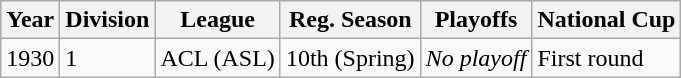<table class="wikitable">
<tr>
<th>Year</th>
<th>Division</th>
<th>League</th>
<th>Reg. Season</th>
<th>Playoffs</th>
<th>National Cup</th>
</tr>
<tr>
<td>1930</td>
<td>1</td>
<td>ACL (ASL)</td>
<td>10th (Spring)</td>
<td><em>No playoff</em></td>
<td>First round</td>
</tr>
</table>
